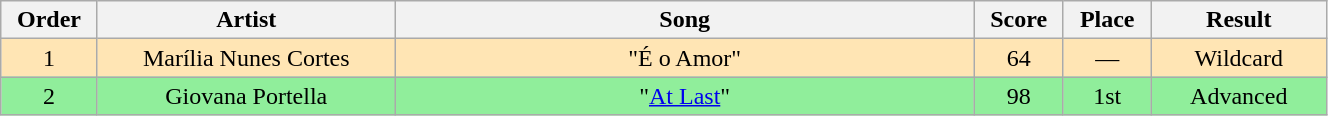<table class="wikitable" style="text-align:center; width:70%;">
<tr>
<th scope="col" width="05%">Order</th>
<th scope="col" width="17%">Artist</th>
<th scope="col" width="33%">Song</th>
<th scope="col" width="05%">Score</th>
<th scope="col" width="05%">Place</th>
<th scope="col" width="10%">Result</th>
</tr>
<tr bgcolor=FFE5B4>
<td>1</td>
<td>Marília Nunes Cortes</td>
<td>"É o Amor"</td>
<td>64</td>
<td>—</td>
<td>Wildcard</td>
</tr>
<tr bgcolor=90EE9B>
<td>2</td>
<td>Giovana Portella</td>
<td>"<a href='#'>At Last</a>"</td>
<td>98</td>
<td>1st</td>
<td>Advanced</td>
</tr>
</table>
